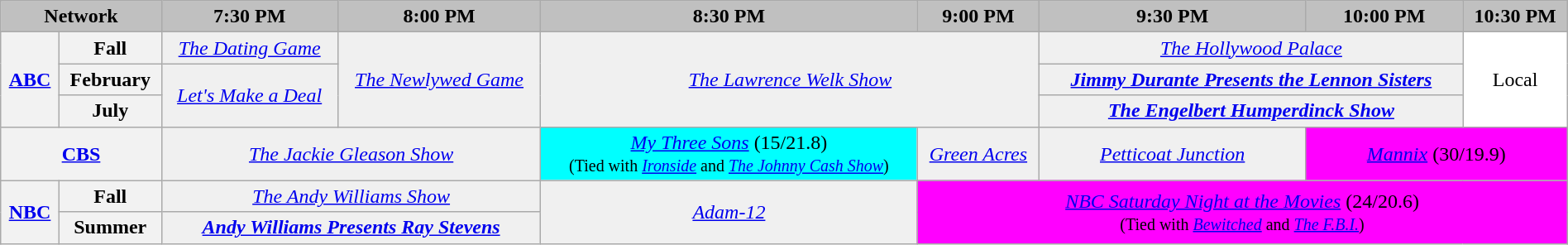<table class="wikitable" style="width:100%;margin-right:0;text-align:center">
<tr>
<th colspan="2" style="background-color:#C0C0C0;text-align:center">Network</th>
<th style="background-color:#C0C0C0;text-align:center">7:30 PM</th>
<th style="background-color:#C0C0C0;text-align:center">8:00 PM</th>
<th style="background-color:#C0C0C0;text-align:center">8:30 PM</th>
<th style="background-color:#C0C0C0;text-align:center">9:00 PM</th>
<th style="background-color:#C0C0C0;text-align:center">9:30 PM</th>
<th style="background-color:#C0C0C0;text-align:center">10:00 PM</th>
<th style="background-color:#C0C0C0;text-align:center">10:30 PM</th>
</tr>
<tr>
<th rowspan="3"><a href='#'>ABC</a></th>
<th>Fall</th>
<td bgcolor="#F0F0F0"><em><a href='#'>The Dating Game</a></em></td>
<td bgcolor="#F0F0F0" rowspan="3"><em><a href='#'>The Newlywed Game</a></em></td>
<td bgcolor="#F0F0F0" colspan="2" rowspan="3"><em><a href='#'>The Lawrence Welk Show</a></em></td>
<td bgcolor="#F0F0F0" colspan="2"><em><a href='#'>The Hollywood Palace</a></em></td>
<td bgcolor="white" rowspan="3">Local</td>
</tr>
<tr>
<th>February</th>
<td bgcolor="#F0F0F0" rowspan="2"><em><a href='#'>Let's Make a Deal</a></em></td>
<td bgcolor="#F0F0F0" colspan="2"><strong><em><a href='#'>Jimmy Durante Presents the Lennon Sisters</a></em></strong></td>
</tr>
<tr>
<th>July</th>
<td bgcolor="#F0F0F0" colspan="2"><strong><em><a href='#'>The Engelbert Humperdinck Show</a></em></strong></td>
</tr>
<tr>
<th colspan="2"><a href='#'>CBS</a></th>
<td bgcolor="#F0F0F0" colspan="2"><em><a href='#'>The Jackie Gleason Show</a></em></td>
<td bgcolor="#00FFFF"><em><a href='#'>My Three Sons</a></em> (15/21.8)<br><small>(Tied with <em><a href='#'>Ironside</a></em> and <em><a href='#'>The Johnny Cash Show</a></em>)</small></td>
<td bgcolor="#F0F0F0"><em><a href='#'>Green Acres</a></em></td>
<td bgcolor="#F0F0F0"><em><a href='#'>Petticoat Junction</a></em></td>
<td bgcolor="#FF00FF" colspan="2"><em><a href='#'>Mannix</a></em> (30/19.9)</td>
</tr>
<tr>
<th rowspan="2"><a href='#'>NBC</a></th>
<th>Fall</th>
<td bgcolor="#F0F0F0" colspan="2"><em><a href='#'>The Andy Williams Show</a></em></td>
<td bgcolor="#F0F0F0" rowspan="2"><em><a href='#'>Adam-12</a></em></td>
<td bgcolor="#FF00FF" colspan="4" rowspan="2"><em><a href='#'>NBC Saturday Night at the Movies</a></em> (24/20.6)<br><small>(Tied with <em><a href='#'>Bewitched</a></em> and <em><a href='#'>The F.B.I.</a></em>)</small></td>
</tr>
<tr>
<th>Summer</th>
<td bgcolor="#F0F0F0" colspan="2"><strong><em><a href='#'>Andy Williams Presents Ray Stevens</a></em></strong></td>
</tr>
</table>
